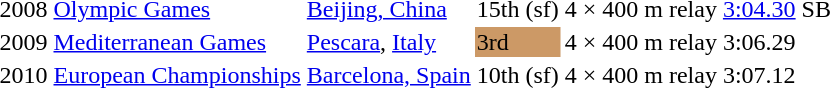<table>
<tr>
<td>2008</td>
<td><a href='#'>Olympic Games</a></td>
<td><a href='#'>Beijing, China</a></td>
<td>15th (sf)</td>
<td>4 × 400 m relay</td>
<td><a href='#'>3:04.30</a> SB</td>
</tr>
<tr>
<td>2009</td>
<td><a href='#'>Mediterranean Games</a></td>
<td><a href='#'>Pescara</a>, <a href='#'>Italy</a></td>
<td bgcolor="cc9966">3rd</td>
<td>4 × 400 m relay</td>
<td>3:06.29</td>
</tr>
<tr>
<td>2010</td>
<td><a href='#'>European Championships</a></td>
<td><a href='#'>Barcelona, Spain</a></td>
<td>10th (sf)</td>
<td>4 × 400 m relay</td>
<td>3:07.12</td>
</tr>
<tr>
</tr>
</table>
